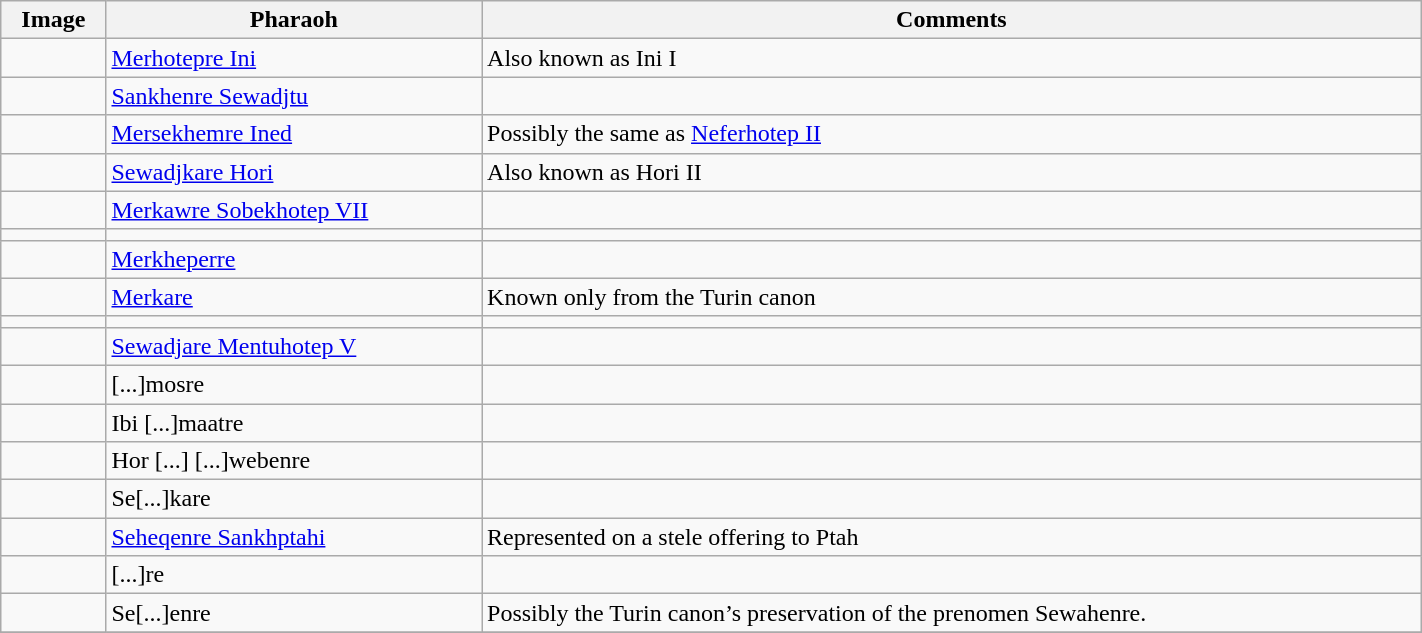<table class="wikitable" align="center"  style="margin: 1em auto 1em auto; width: 75%">
<tr>
<th>Image</th>
<th>Pharaoh</th>
<th>Comments</th>
</tr>
<tr>
<td></td>
<td><a href='#'>Merhotepre Ini</a></td>
<td>Also known as Ini I</td>
</tr>
<tr>
<td></td>
<td><a href='#'>Sankhenre Sewadjtu</a></td>
<td></td>
</tr>
<tr>
<td></td>
<td><a href='#'>Mersekhemre Ined</a></td>
<td>Possibly the same as <a href='#'>Neferhotep II</a></td>
</tr>
<tr>
<td></td>
<td><a href='#'>Sewadjkare Hori</a></td>
<td>Also known as Hori II</td>
</tr>
<tr>
<td></td>
<td><a href='#'>Merkawre Sobekhotep VII</a></td>
<td></td>
</tr>
<tr>
<td></td>
<td></td>
<td></td>
</tr>
<tr>
<td></td>
<td><a href='#'>Merkheperre</a></td>
<td></td>
</tr>
<tr>
<td></td>
<td><a href='#'>Merkare</a></td>
<td>Known only from the Turin canon</td>
</tr>
<tr>
<td></td>
<td></td>
<td></td>
</tr>
<tr>
<td></td>
<td><a href='#'>Sewadjare Mentuhotep V</a></td>
<td></td>
</tr>
<tr>
<td></td>
<td>[...]mosre</td>
<td></td>
</tr>
<tr>
<td></td>
<td>Ibi [...]maatre</td>
<td></td>
</tr>
<tr>
<td></td>
<td>Hor [...] [...]webenre</td>
<td></td>
</tr>
<tr>
<td></td>
<td>Se[...]kare</td>
<td></td>
</tr>
<tr>
<td></td>
<td><a href='#'>Seheqenre Sankhptahi</a></td>
<td>Represented on a stele offering to Ptah</td>
</tr>
<tr>
<td></td>
<td>[...]re</td>
<td></td>
</tr>
<tr>
<td></td>
<td>Se[...]enre</td>
<td>Possibly the Turin canon’s preservation of the prenomen Sewahenre.</td>
</tr>
<tr>
</tr>
</table>
